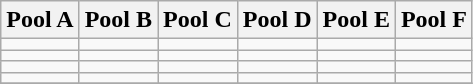<table class="wikitable">
<tr>
<th>Pool A</th>
<th>Pool B</th>
<th>Pool C</th>
<th>Pool D</th>
<th>Pool E</th>
<th>Pool F</th>
</tr>
<tr>
<td></td>
<td></td>
<td></td>
<td></td>
<td></td>
<td></td>
</tr>
<tr>
<td></td>
<td></td>
<td></td>
<td></td>
<td></td>
<td></td>
</tr>
<tr>
<td><s></s></td>
<td></td>
<td></td>
<td></td>
<td></td>
<td></td>
</tr>
<tr>
<td></td>
<td></td>
<td></td>
<td></td>
<td></td>
<td></td>
</tr>
<tr>
</tr>
</table>
